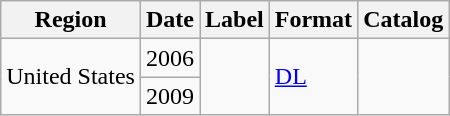<table class="wikitable">
<tr>
<th>Region</th>
<th>Date</th>
<th>Label</th>
<th>Format</th>
<th>Catalog</th>
</tr>
<tr>
<td rowspan="2">United States</td>
<td>2006</td>
<td rowspan="2"></td>
<td rowspan="2"><a href='#'>DL</a></td>
<td rowspan="2"></td>
</tr>
<tr>
<td>2009</td>
</tr>
</table>
